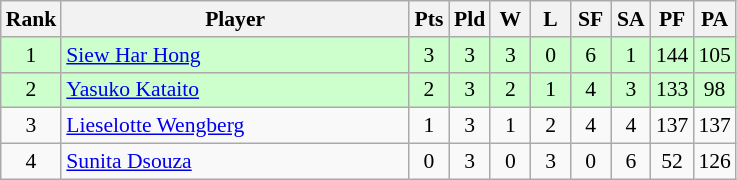<table class=wikitable style="text-align:center; font-size:90%">
<tr>
<th width="20">Rank</th>
<th width="225">Player</th>
<th width="20">Pts</th>
<th width="20">Pld</th>
<th width="20">W</th>
<th width="20">L</th>
<th width="20">SF</th>
<th width="20">SA</th>
<th width="20">PF</th>
<th width="20">PA</th>
</tr>
<tr bgcolor="#ccffcc">
<td>1</td>
<td style="text-align:left"> <a href='#'>Siew Har Hong</a></td>
<td>3</td>
<td>3</td>
<td>3</td>
<td>0</td>
<td>6</td>
<td>1</td>
<td>144</td>
<td>105</td>
</tr>
<tr bgcolor="#ccffcc">
<td>2</td>
<td style="text-align:left"> <a href='#'>Yasuko Kataito</a></td>
<td>2</td>
<td>3</td>
<td>2</td>
<td>1</td>
<td>4</td>
<td>3</td>
<td>133</td>
<td>98</td>
</tr>
<tr>
<td>3</td>
<td style="text-align:left"> <a href='#'>Lieselotte Wengberg</a></td>
<td>1</td>
<td>3</td>
<td>1</td>
<td>2</td>
<td>4</td>
<td>4</td>
<td>137</td>
<td>137</td>
</tr>
<tr>
<td>4</td>
<td style="text-align:left"> <a href='#'>Sunita Dsouza</a></td>
<td>0</td>
<td>3</td>
<td>0</td>
<td>3</td>
<td>0</td>
<td>6</td>
<td>52</td>
<td>126</td>
</tr>
</table>
